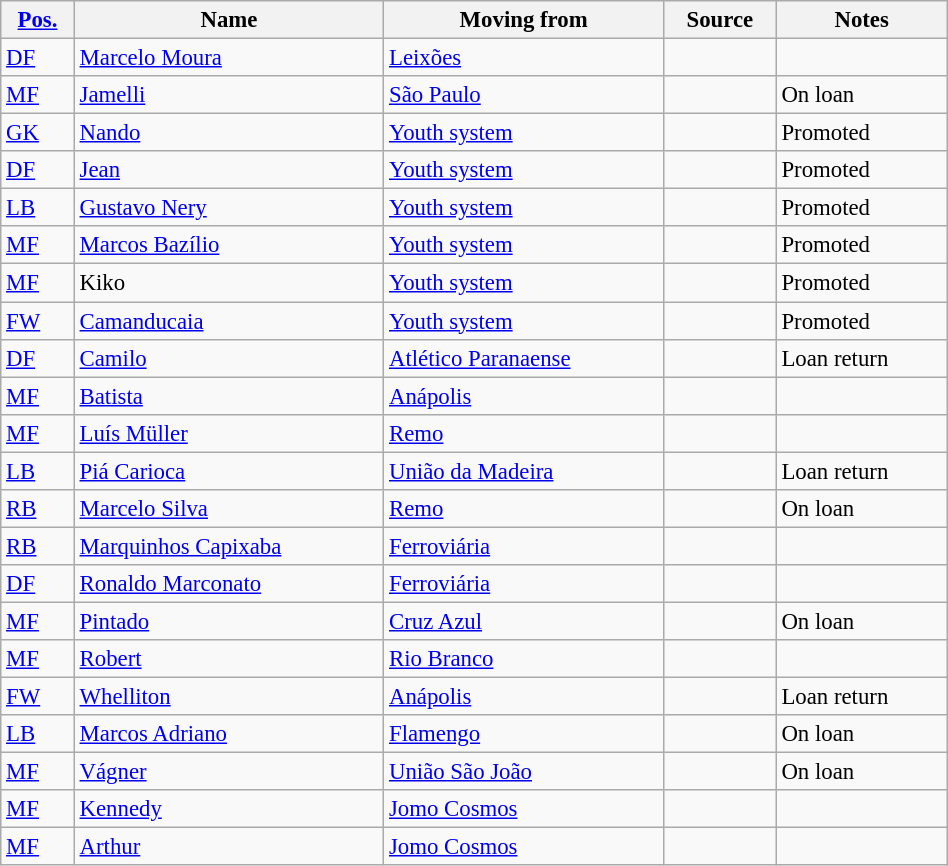<table class="wikitable sortable" style="width:50%; text-align:center; font-size:95%; text-align:left;">
<tr>
<th><a href='#'>Pos.</a></th>
<th>Name</th>
<th>Moving from</th>
<th>Source</th>
<th>Notes</th>
</tr>
<tr>
<td><a href='#'>DF</a></td>
<td style="text-align:left;"> <a href='#'>Marcelo Moura</a></td>
<td style="text-align:left;"> <a href='#'>Leixões</a></td>
<td></td>
<td></td>
</tr>
<tr>
<td><a href='#'>MF</a></td>
<td style="text-align:left;"> <a href='#'>Jamelli</a></td>
<td style="text-align:left;"><a href='#'>São Paulo</a></td>
<td></td>
<td>On loan</td>
</tr>
<tr>
<td><a href='#'>GK</a></td>
<td style="text-align:left;"> <a href='#'>Nando</a></td>
<td style="text-align:left;"><a href='#'>Youth system</a></td>
<td></td>
<td>Promoted</td>
</tr>
<tr>
<td><a href='#'>DF</a></td>
<td style="text-align:left;"> <a href='#'>Jean</a></td>
<td style="text-align:left;"><a href='#'>Youth system</a></td>
<td></td>
<td>Promoted</td>
</tr>
<tr>
<td><a href='#'>LB</a></td>
<td style="text-align:left;"> <a href='#'>Gustavo Nery</a></td>
<td style="text-align:left;"><a href='#'>Youth system</a></td>
<td></td>
<td>Promoted</td>
</tr>
<tr>
<td><a href='#'>MF</a></td>
<td style="text-align:left;"> <a href='#'>Marcos Bazílio</a></td>
<td style="text-align:left;"><a href='#'>Youth system</a></td>
<td></td>
<td>Promoted</td>
</tr>
<tr>
<td><a href='#'>MF</a></td>
<td style="text-align:left;"> Kiko</td>
<td style="text-align:left;"><a href='#'>Youth system</a></td>
<td></td>
<td>Promoted</td>
</tr>
<tr>
<td><a href='#'>FW</a></td>
<td style="text-align:left;"> <a href='#'>Camanducaia</a></td>
<td style="text-align:left;"><a href='#'>Youth system</a></td>
<td></td>
<td>Promoted</td>
</tr>
<tr>
<td><a href='#'>DF</a></td>
<td style="text-align:left;"> <a href='#'>Camilo</a></td>
<td style="text-align:left;"><a href='#'>Atlético Paranaense</a></td>
<td></td>
<td>Loan return</td>
</tr>
<tr>
<td><a href='#'>MF</a></td>
<td style="text-align:left;"> <a href='#'>Batista</a></td>
<td style="text-align:left;"><a href='#'>Anápolis</a></td>
<td></td>
<td></td>
</tr>
<tr>
<td><a href='#'>MF</a></td>
<td style="text-align:left;"> <a href='#'>Luís Müller</a></td>
<td style="text-align:left;"><a href='#'>Remo</a></td>
<td></td>
<td></td>
</tr>
<tr>
<td><a href='#'>LB</a></td>
<td style="text-align:left;"> <a href='#'>Piá Carioca</a></td>
<td style="text-align:left;"> <a href='#'>União da Madeira</a></td>
<td></td>
<td>Loan return</td>
</tr>
<tr>
<td><a href='#'>RB</a></td>
<td style="text-align:left;"> <a href='#'>Marcelo Silva</a></td>
<td style="text-align:left;"><a href='#'>Remo</a></td>
<td></td>
<td>On loan</td>
</tr>
<tr>
<td><a href='#'>RB</a></td>
<td style="text-align:left;"> <a href='#'>Marquinhos Capixaba</a></td>
<td style="text-align:left;"><a href='#'>Ferroviária</a></td>
<td></td>
<td></td>
</tr>
<tr>
<td><a href='#'>DF</a></td>
<td style="text-align:left;"> <a href='#'>Ronaldo Marconato</a></td>
<td style="text-align:left;"><a href='#'>Ferroviária</a></td>
<td></td>
<td></td>
</tr>
<tr>
<td><a href='#'>MF</a></td>
<td style="text-align:left;"> <a href='#'>Pintado</a></td>
<td style="text-align:left;"> <a href='#'>Cruz Azul</a></td>
<td></td>
<td>On loan</td>
</tr>
<tr>
<td><a href='#'>MF</a></td>
<td style="text-align:left;"> <a href='#'>Robert</a></td>
<td style="text-align:left;"><a href='#'>Rio Branco</a></td>
<td></td>
<td></td>
</tr>
<tr>
<td><a href='#'>FW</a></td>
<td style="text-align:left;"> <a href='#'>Whelliton</a></td>
<td style="text-align:left;"><a href='#'>Anápolis</a></td>
<td></td>
<td>Loan return</td>
</tr>
<tr>
<td><a href='#'>LB</a></td>
<td style="text-align:left;"> <a href='#'>Marcos Adriano</a></td>
<td style="text-align:left;"><a href='#'>Flamengo</a></td>
<td></td>
<td>On loan</td>
</tr>
<tr>
<td><a href='#'>MF</a></td>
<td style="text-align:left;"> <a href='#'>Vágner</a></td>
<td style="text-align:left;"><a href='#'>União São João</a></td>
<td></td>
<td>On loan</td>
</tr>
<tr>
<td><a href='#'>MF</a></td>
<td style="text-align:left;"> <a href='#'>Kennedy</a></td>
<td style="text-align:left;"> <a href='#'>Jomo Cosmos</a></td>
<td></td>
<td></td>
</tr>
<tr>
<td><a href='#'>MF</a></td>
<td style="text-align:left;"> <a href='#'>Arthur</a></td>
<td style="text-align:left;"> <a href='#'>Jomo Cosmos</a></td>
<td></td>
<td></td>
</tr>
</table>
